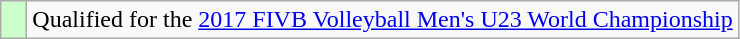<table class="wikitable" style="text-align: left;">
<tr>
<td width=10px bgcolor=#ccffcc></td>
<td>Qualified for the <a href='#'>2017 FIVB Volleyball Men's U23 World Championship</a></td>
</tr>
</table>
